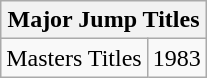<table class="wikitable">
<tr>
<th colspan="2">Major Jump Titles</th>
</tr>
<tr>
<td>Masters Titles</td>
<td>1983</td>
</tr>
</table>
